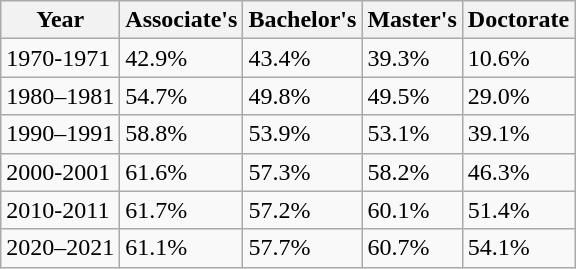<table class="wikitable">
<tr>
<th>Year</th>
<th>Associate's</th>
<th>Bachelor's</th>
<th>Master's</th>
<th>Doctorate</th>
</tr>
<tr>
<td>1970-1971</td>
<td>42.9%</td>
<td>43.4%</td>
<td>39.3%</td>
<td>10.6%</td>
</tr>
<tr>
<td>1980–1981</td>
<td>54.7%</td>
<td>49.8%</td>
<td>49.5%</td>
<td>29.0%</td>
</tr>
<tr>
<td>1990–1991</td>
<td>58.8%</td>
<td>53.9%</td>
<td>53.1%</td>
<td>39.1%</td>
</tr>
<tr>
<td>2000-2001</td>
<td>61.6%</td>
<td>57.3%</td>
<td>58.2%</td>
<td>46.3%</td>
</tr>
<tr>
<td>2010-2011</td>
<td>61.7%</td>
<td>57.2%</td>
<td>60.1%</td>
<td>51.4%</td>
</tr>
<tr>
<td>2020–2021</td>
<td>61.1%</td>
<td>57.7%</td>
<td>60.7%</td>
<td>54.1%</td>
</tr>
</table>
